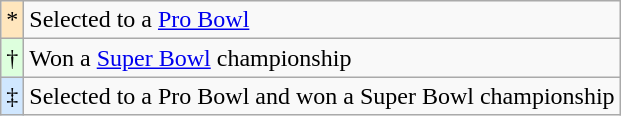<table class="wikitable">
<tr>
<td style="background:#ffe6bd; text-align:center;">*</td>
<td colspan="5">Selected to a <a href='#'>Pro Bowl</a></td>
</tr>
<tr>
<td style="background:#dfd; text-align:center;">†</td>
<td colspan="5">Won a <a href='#'>Super Bowl</a> championship</td>
</tr>
<tr>
<td style="background:#d0e7ff; text-align:center;">‡</td>
<td colspan="5">Selected to a Pro Bowl and won a Super Bowl championship</td>
</tr>
</table>
